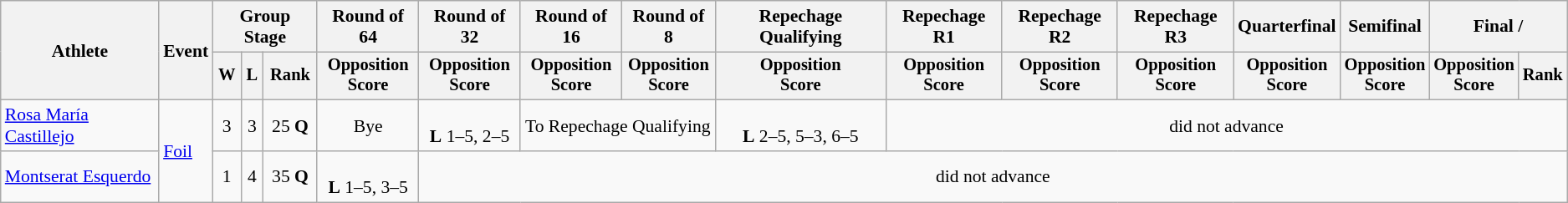<table class="wikitable" style="font-size:90%">
<tr>
<th rowspan="2">Athlete</th>
<th rowspan="2">Event</th>
<th colspan="3">Group Stage</th>
<th>Round of 64</th>
<th>Round of 32</th>
<th>Round of 16</th>
<th>Round of 8</th>
<th>Repechage Qualifying</th>
<th>Repechage R1</th>
<th>Repechage R2</th>
<th>Repechage R3</th>
<th>Quarterfinal</th>
<th>Semifinal</th>
<th colspan=2>Final / </th>
</tr>
<tr style="font-size:95%">
<th>W</th>
<th>L</th>
<th>Rank</th>
<th>Opposition <br> Score</th>
<th>Opposition <br> Score</th>
<th>Opposition <br> Score</th>
<th>Opposition <br> Score</th>
<th>Opposition <br> Score</th>
<th>Opposition <br> Score</th>
<th>Opposition <br> Score</th>
<th>Opposition <br> Score</th>
<th>Opposition <br> Score</th>
<th>Opposition <br> Score</th>
<th>Opposition <br> Score</th>
<th>Rank</th>
</tr>
<tr align=center>
<td align=left><a href='#'>Rosa María Castillejo</a></td>
<td align=left rowspan="2"><a href='#'>Foil</a></td>
<td>3</td>
<td>3</td>
<td>25 <strong>Q</strong></td>
<td>Bye</td>
<td><br><strong>L</strong> 1–5, 2–5</td>
<td colspan="2">To Repechage Qualifying</td>
<td><br><strong>L</strong> 2–5, 5–3, 6–5</td>
<td colspan="7">did not advance</td>
</tr>
<tr align=center>
<td align=left><a href='#'>Montserat Esquerdo</a></td>
<td>1</td>
<td>4</td>
<td>35 <strong>Q</strong></td>
<td><br><strong>L</strong> 1–5, 3–5</td>
<td colspan="11">did not advance</td>
</tr>
</table>
